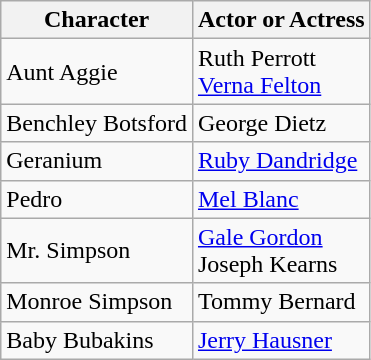<table class="wikitable">
<tr>
<th>Character</th>
<th>Actor or Actress</th>
</tr>
<tr>
<td>Aunt Aggie</td>
<td>Ruth Perrott<br><a href='#'>Verna Felton</a></td>
</tr>
<tr>
<td>Benchley Botsford</td>
<td>George Dietz</td>
</tr>
<tr>
<td>Geranium</td>
<td><a href='#'>Ruby Dandridge</a></td>
</tr>
<tr>
<td>Pedro</td>
<td><a href='#'>Mel Blanc</a></td>
</tr>
<tr>
<td>Mr. Simpson</td>
<td><a href='#'>Gale Gordon</a><br>Joseph Kearns</td>
</tr>
<tr>
<td>Monroe Simpson</td>
<td>Tommy Bernard</td>
</tr>
<tr>
<td>Baby Bubakins</td>
<td><a href='#'>Jerry Hausner</a></td>
</tr>
</table>
